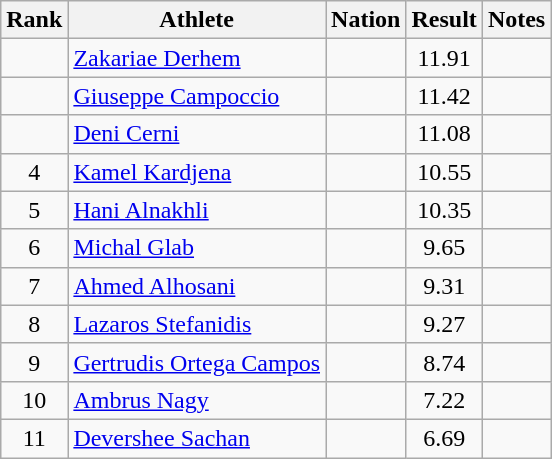<table class='wikitable'>
<tr>
<th>Rank</th>
<th>Athlete</th>
<th>Nation</th>
<th>Result</th>
<th>Notes</th>
</tr>
<tr>
<td align=center></td>
<td><a href='#'>Zakariae  Derhem</a></td>
<td></td>
<td align=center>11.91</td>
<td></td>
</tr>
<tr>
<td align=center></td>
<td><a href='#'>Giuseppe  Campoccio</a></td>
<td></td>
<td align=center>11.42</td>
<td></td>
</tr>
<tr>
<td align=center></td>
<td><a href='#'>Deni  Cerni</a></td>
<td></td>
<td align=center>11.08</td>
<td></td>
</tr>
<tr>
<td align=center>4</td>
<td><a href='#'>Kamel Kardjena</a></td>
<td></td>
<td align=center>10.55</td>
<td></td>
</tr>
<tr>
<td align=center>5</td>
<td><a href='#'>Hani Alnakhli</a></td>
<td></td>
<td align=center>10.35</td>
<td></td>
</tr>
<tr>
<td align=center>6</td>
<td><a href='#'>Michal Glab</a></td>
<td></td>
<td align=center>9.65</td>
<td></td>
</tr>
<tr>
<td align=center>7</td>
<td><a href='#'>Ahmed Alhosani</a></td>
<td></td>
<td align=center>9.31</td>
<td></td>
</tr>
<tr>
<td align=center>8</td>
<td><a href='#'>Lazaros  Stefanidis</a></td>
<td></td>
<td align=center>9.27</td>
<td></td>
</tr>
<tr>
<td align=center>9</td>
<td><a href='#'>Gertrudis Ortega Campos </a></td>
<td></td>
<td align=center>8.74</td>
<td></td>
</tr>
<tr>
<td align=center>10</td>
<td><a href='#'>Ambrus Nagy</a></td>
<td></td>
<td align=center>7.22</td>
<td></td>
</tr>
<tr>
<td align=center>11</td>
<td><a href='#'>Devershee  Sachan</a></td>
<td></td>
<td align=center>6.69</td>
<td></td>
</tr>
</table>
